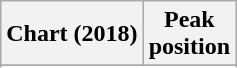<table class="wikitable sortable plainrowheaders" style="text-align:center">
<tr>
<th scope="col">Chart (2018)</th>
<th scope="col">Peak<br> position</th>
</tr>
<tr>
</tr>
<tr>
</tr>
<tr>
</tr>
<tr>
</tr>
<tr>
</tr>
<tr>
</tr>
<tr>
</tr>
<tr>
</tr>
<tr>
</tr>
<tr>
</tr>
</table>
